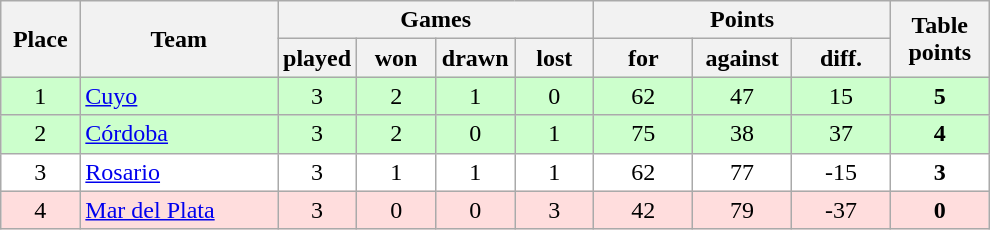<table class="wikitable">
<tr>
<th rowspan=2 width="8%">Place</th>
<th rowspan=2 width="20%">Team</th>
<th colspan=4 width="32%">Games</th>
<th colspan=3 width="30%">Points</th>
<th rowspan=2 width="10%">Table<br>points</th>
</tr>
<tr>
<th width="8%">played</th>
<th width="8%">won</th>
<th width="8%">drawn</th>
<th width="8%">lost</th>
<th width="10%">for</th>
<th width="10%">against</th>
<th width="10%">diff.</th>
</tr>
<tr align=center style="background: #ccffcc;">
<td>1</td>
<td align=left><a href='#'>Cuyo</a></td>
<td>3</td>
<td>2</td>
<td>1</td>
<td>0</td>
<td>62</td>
<td>47</td>
<td>15</td>
<td><strong>5</strong></td>
</tr>
<tr align=center style="background: #ccffcc;">
<td>2</td>
<td align=left><a href='#'>Córdoba</a></td>
<td>3</td>
<td>2</td>
<td>0</td>
<td>1</td>
<td>75</td>
<td>38</td>
<td>37</td>
<td><strong>4</strong></td>
</tr>
<tr align=center style="background: #ffffff;">
<td>3</td>
<td align=left><a href='#'>Rosario</a></td>
<td>3</td>
<td>1</td>
<td>1</td>
<td>1</td>
<td>62</td>
<td>77</td>
<td>-15</td>
<td><strong>3</strong></td>
</tr>
<tr align=center style="background: #ffdddd;">
<td>4</td>
<td align=left><a href='#'>Mar del Plata</a></td>
<td>3</td>
<td>0</td>
<td>0</td>
<td>3</td>
<td>42</td>
<td>79</td>
<td>-37</td>
<td><strong>0</strong></td>
</tr>
</table>
